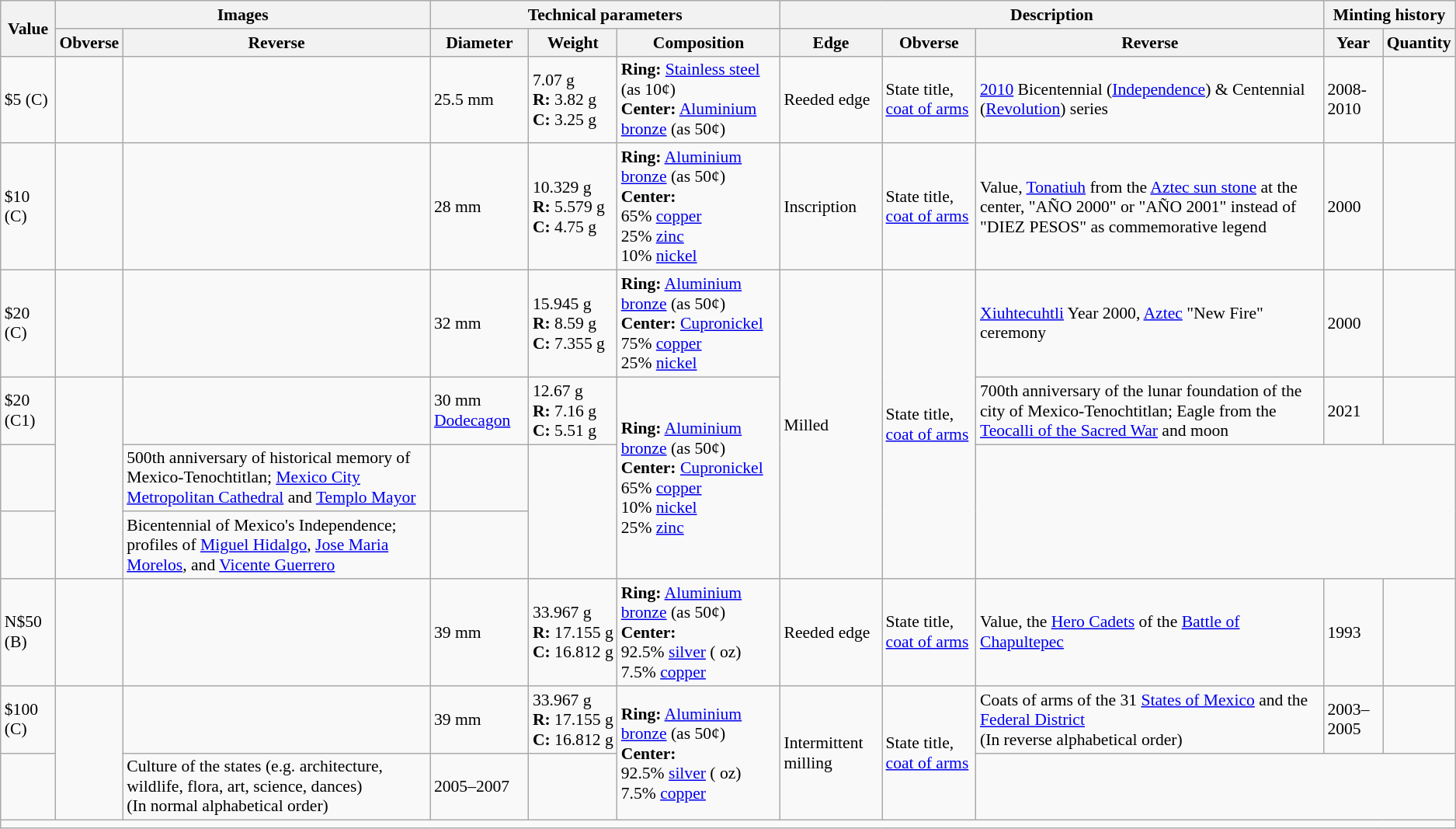<table class="wikitable" style="font-size:90%;">
<tr>
<th rowspan="2">Value</th>
<th colspan="2">Images</th>
<th colspan="3">Technical parameters</th>
<th colspan="3">Description</th>
<th colspan="3">Minting history</th>
</tr>
<tr>
<th>Obverse</th>
<th>Reverse</th>
<th>Diameter</th>
<th>Weight</th>
<th>Composition</th>
<th>Edge</th>
<th>Obverse</th>
<th>Reverse</th>
<th>Year</th>
<th>Quantity</th>
</tr>
<tr>
<td>$5 (C)</td>
<td style="text-align:center;"></td>
<td style="text-align:center;"></td>
<td>25.5 mm</td>
<td>7.07 g<br><strong>R:</strong> 3.82 g<br><strong>C:</strong> 3.25 g</td>
<td><strong>Ring:</strong> <a href='#'>Stainless steel</a> (as 10¢)<br><strong>Center:</strong> <a href='#'>Aluminium bronze</a> (as 50¢)</td>
<td>Reeded edge</td>
<td>State title, <a href='#'>coat of arms</a></td>
<td><a href='#'>2010</a> Bicentennial (<a href='#'>Independence</a>) & Centennial (<a href='#'>Revolution</a>) series</td>
<td>2008-2010</td>
<td></td>
</tr>
<tr>
<td>$10 (C)</td>
<td style="text-align:center;"></td>
<td style="text-align:center;"></td>
<td>28 mm</td>
<td>10.329 g<br><strong>R:</strong> 5.579 g<br><strong>C:</strong> 4.75 g</td>
<td><strong>Ring:</strong> <a href='#'>Aluminium bronze</a> (as 50¢)<br><strong>Center:</strong><br>65% <a href='#'>copper</a><br>25% <a href='#'>zinc</a><br>10% <a href='#'>nickel</a></td>
<td>Inscription</td>
<td>State title, <a href='#'>coat of arms</a></td>
<td>Value, <a href='#'>Tonatiuh</a> from the <a href='#'>Aztec sun stone</a> at the center, "AÑO 2000" or "AÑO 2001" instead of "DIEZ PESOS" as commemorative legend</td>
<td>2000</td>
<td></td>
</tr>
<tr>
<td>$20 (C)</td>
<td style="text-align:center;"></td>
<td style="text-align:center;"></td>
<td>32 mm</td>
<td>15.945 g<br><strong>R:</strong> 8.59 g<br><strong>C:</strong> 7.355 g</td>
<td><strong>Ring:</strong> <a href='#'>Aluminium bronze</a> (as 50¢)<br><strong>Center:</strong> <a href='#'>Cupronickel</a><br>75% <a href='#'>copper</a><br>25% <a href='#'>nickel</a></td>
<td rowspan="4">Milled</td>
<td rowspan="4">State title, <a href='#'>coat of arms</a></td>
<td><a href='#'>Xiuhtecuhtli</a> Year 2000, <a href='#'>Aztec</a> "New Fire" ceremony</td>
<td>2000</td>
<td></td>
</tr>
<tr>
<td>$20 (C1)</td>
<td rowspan=3 style="text-align:center;"></td>
<td style="text-align:center;"></td>
<td>30 mm <a href='#'>Dodecagon</a></td>
<td>12.67 g<br><strong>R:</strong> 7.16 g<br><strong>C:</strong> 5.51 g</td>
<td rowspan="3"><strong>Ring:</strong> <a href='#'>Aluminium bronze</a> (as 50¢)<br><strong>Center:</strong> <a href='#'>Cupronickel</a><br>65% <a href='#'>copper</a><br>10% <a href='#'>nickel</a><br>25% <a href='#'>zinc</a></td>
<td>700th anniversary of the lunar foundation of the city of Mexico-Tenochtitlan; Eagle from the <a href='#'>Teocalli of the Sacred War</a> and moon</td>
<td>2021</td>
<td></td>
</tr>
<tr>
<td style="text-align:center;"></td>
<td>500th anniversary of historical memory of Mexico-Tenochtitlan; <a href='#'>Mexico City Metropolitan Cathedral</a> and <a href='#'>Templo Mayor</a></td>
<td></td>
</tr>
<tr>
<td style="text-align:center;"></td>
<td>Bicentennial of Mexico's Independence; profiles of <a href='#'>Miguel Hidalgo</a>, <a href='#'>Jose Maria Morelos</a>, and <a href='#'>Vicente Guerrero</a></td>
<td></td>
</tr>
<tr>
<td>N$50 (B)</td>
<td style="text-align:center;"></td>
<td style="text-align:center;"></td>
<td>39 mm</td>
<td>33.967 g<br><strong>R:</strong> 17.155 g<br><strong>C:</strong> 16.812 g</td>
<td><strong>Ring:</strong> <a href='#'>Aluminium bronze</a> (as 50¢)<br><strong>Center:</strong><br>92.5% <a href='#'>silver</a> ( oz)<br>7.5% <a href='#'>copper</a></td>
<td>Reeded edge</td>
<td>State title, <a href='#'>coat of arms</a></td>
<td>Value, the <a href='#'>Hero Cadets</a> of the <a href='#'>Battle of Chapultepec</a></td>
<td>1993</td>
<td></td>
</tr>
<tr>
<td>$100 (C)</td>
<td style="text-align:center;" rowspan=2></td>
<td style="text-align:center;"></td>
<td>39 mm</td>
<td>33.967 g<br><strong>R:</strong> 17.155 g<br><strong>C:</strong> 16.812 g</td>
<td rowspan="2"><strong>Ring:</strong> <a href='#'>Aluminium bronze</a> (as 50¢)<br><strong>Center:</strong><br>92.5% <a href='#'>silver</a> ( oz)<br>7.5% <a href='#'>copper</a></td>
<td rowspan="2">Intermittent milling</td>
<td rowspan="2">State title, <a href='#'>coat of arms</a></td>
<td>Coats of arms of the 31 <a href='#'>States of Mexico</a> and the <a href='#'>Federal District</a><br>(In reverse alphabetical order)</td>
<td>2003–2005</td>
<td></td>
</tr>
<tr>
<td style="text-align:center;"></td>
<td>Culture of the states (e.g. architecture, wildlife, flora, art, science, dances)<br>(In normal alphabetical order)</td>
<td>2005–2007</td>
<td></td>
</tr>
<tr>
<td colspan="11"></td>
</tr>
</table>
